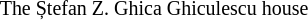<table align="center" cellpadding=0px cellspacing=8px>
<tr>
<td></td>
<td></td>
<td></td>
<td></td>
</tr>
<tr>
<td><small>The Ștefan Z. Ghica Ghiculescu house</small></td>
</tr>
</table>
